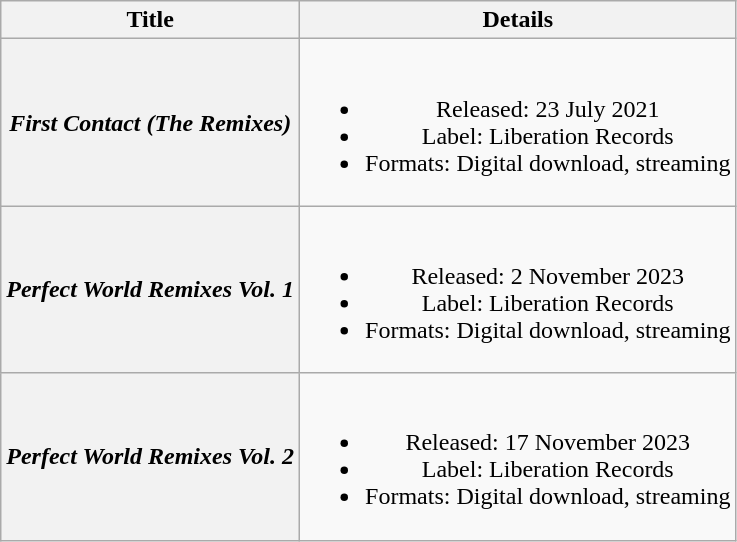<table class="wikitable plainrowheaders" style="text-align:center;">
<tr>
<th>Title</th>
<th>Details</th>
</tr>
<tr>
<th scope="row"><em>First Contact (The Remixes)</em></th>
<td><br><ul><li>Released: 23 July 2021</li><li>Label: Liberation Records</li><li>Formats: Digital download, streaming</li></ul></td>
</tr>
<tr>
<th scope="row"><em>Perfect World Remixes Vol. 1</em></th>
<td><br><ul><li>Released: 2 November 2023</li><li>Label: Liberation Records</li><li>Formats: Digital download, streaming</li></ul></td>
</tr>
<tr>
<th scope="row"><em>Perfect World Remixes Vol. 2</em></th>
<td><br><ul><li>Released: 17 November 2023</li><li>Label: Liberation Records</li><li>Formats: Digital download, streaming</li></ul></td>
</tr>
</table>
